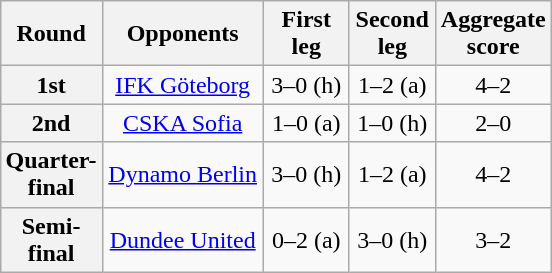<table class="wikitable plainrowheaders" style="text-align:center;margin-left:1em;float:right;clear:right;">
<tr>
<th scope=col width="25">Round</th>
<th scope=col width="100">Opponents</th>
<th scope=col width="50">First leg</th>
<th scope=col width="50">Second leg</th>
<th scope=col width="50">Aggregate score</th>
</tr>
<tr>
<th scope=row style="text-align:center">1st</th>
<td><a href='#'>IFK Göteborg</a></td>
<td>3–0 (h)</td>
<td>1–2 (a)</td>
<td>4–2</td>
</tr>
<tr>
<th scope=row style="text-align:center">2nd</th>
<td><a href='#'>CSKA Sofia</a></td>
<td>1–0 (a)</td>
<td>1–0 (h)</td>
<td>2–0</td>
</tr>
<tr>
<th scope=row style="text-align:center">Quarter-final</th>
<td><a href='#'>Dynamo Berlin</a></td>
<td>3–0 (h)</td>
<td>1–2 (a)</td>
<td>4–2</td>
</tr>
<tr>
<th scope=row style="text-align:center">Semi-final</th>
<td><a href='#'>Dundee United</a></td>
<td>0–2 (a)</td>
<td>3–0 (h)</td>
<td>3–2</td>
</tr>
</table>
